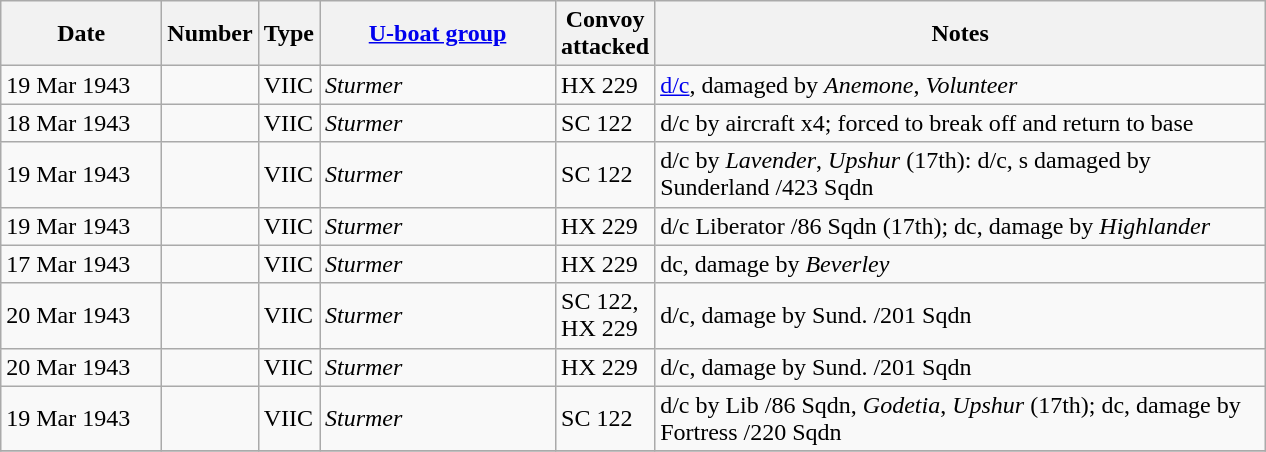<table class="wikitable">
<tr>
<th scope="col" width="100px">Date</th>
<th scope="col" width="25px">Number</th>
<th scope="col" width="25px">Type</th>
<th scope="col" width="150px"><a href='#'>U-boat group</a></th>
<th scope="col" width="20px">Convoy attacked</th>
<th scope="col" width="400px">Notes</th>
</tr>
<tr>
<td>19 Mar 1943</td>
<td></td>
<td>VIIC</td>
<td><em>Sturmer</em></td>
<td>HX 229</td>
<td><a href='#'>d/c</a>, damaged by <em>Anemone</em>, <em>Volunteer</em></td>
</tr>
<tr>
<td>18 Mar 1943</td>
<td></td>
<td>VIIC</td>
<td><em>Sturmer</em></td>
<td>SC 122</td>
<td>d/c by aircraft x4; forced to break off and return to base</td>
</tr>
<tr>
<td>19 Mar 1943</td>
<td></td>
<td>VIIC</td>
<td><em>Sturmer</em></td>
<td>SC 122</td>
<td>d/c by <em>Lavender</em>, <em>Upshur</em> (17th): d/c, s damaged by Sunderland /423 Sqdn</td>
</tr>
<tr>
<td>19 Mar 1943</td>
<td></td>
<td>VIIC</td>
<td><em>Sturmer</em></td>
<td>HX 229</td>
<td>d/c Liberator  /86 Sqdn (17th); dc, damage by <em>Highlander</em></td>
</tr>
<tr>
<td>17 Mar 1943</td>
<td></td>
<td>VIIC</td>
<td><em>Sturmer</em></td>
<td>HX 229</td>
<td>dc, damage by <em>Beverley</em></td>
</tr>
<tr>
<td>20 Mar 1943</td>
<td></td>
<td>VIIC</td>
<td><em>Sturmer</em></td>
<td>SC 122, HX 229</td>
<td>d/c, damage by Sund. /201 Sqdn</td>
</tr>
<tr>
<td>20 Mar 1943</td>
<td></td>
<td>VIIC</td>
<td><em>Sturmer</em></td>
<td>HX 229</td>
<td>d/c, damage by Sund. /201 Sqdn</td>
</tr>
<tr>
<td>19 Mar 1943</td>
<td></td>
<td>VIIC</td>
<td><em>Sturmer</em></td>
<td>SC 122</td>
<td>d/c by Lib /86 Sqdn, <em>Godetia</em>, <em>Upshur</em> (17th); dc, damage by Fortress /220 Sqdn</td>
</tr>
<tr>
</tr>
</table>
